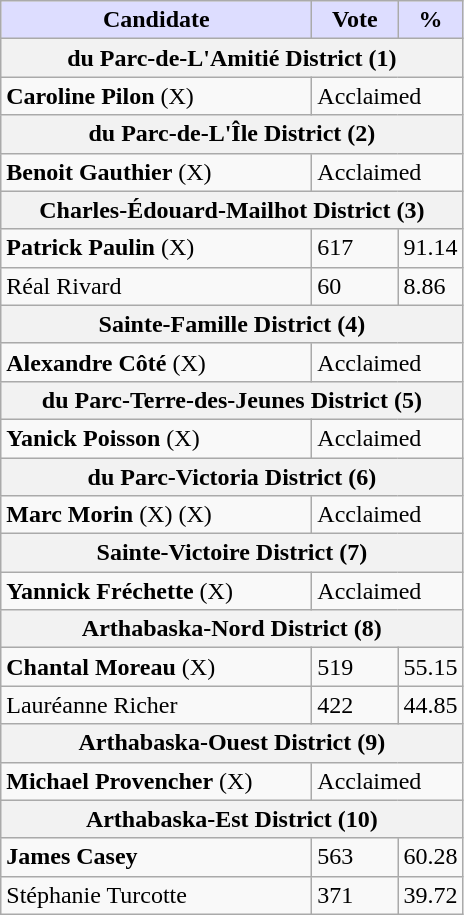<table class="wikitable">
<tr>
<th style="background:#ddf; width:200px;">Candidate</th>
<th style="background:#ddf; width:50px;">Vote</th>
<th style="background:#ddf; width:30px;">%</th>
</tr>
<tr>
<th colspan="3">du Parc-de-L'Amitié District (1)</th>
</tr>
<tr>
<td><strong>Caroline Pilon</strong> (X)</td>
<td colspan="2">Acclaimed</td>
</tr>
<tr>
<th colspan="3">du Parc-de-L'Île District (2)</th>
</tr>
<tr>
<td><strong>Benoit Gauthier</strong> (X)</td>
<td colspan="2">Acclaimed</td>
</tr>
<tr>
<th colspan="3">Charles-Édouard-Mailhot District (3)</th>
</tr>
<tr>
<td><strong>Patrick Paulin</strong> (X)</td>
<td>617</td>
<td>91.14</td>
</tr>
<tr>
<td>Réal Rivard</td>
<td>60</td>
<td>8.86</td>
</tr>
<tr>
<th colspan="3">Sainte-Famille District (4)</th>
</tr>
<tr>
<td><strong>Alexandre Côté</strong> (X)</td>
<td colspan="2">Acclaimed</td>
</tr>
<tr>
<th colspan="3">du Parc-Terre-des-Jeunes District (5)</th>
</tr>
<tr>
<td><strong>Yanick Poisson</strong> (X)</td>
<td colspan="2">Acclaimed</td>
</tr>
<tr>
<th colspan="3">du Parc-Victoria District (6)</th>
</tr>
<tr>
<td><strong>Marc Morin</strong> (X) (X)</td>
<td colspan="2">Acclaimed</td>
</tr>
<tr>
<th colspan="3">Sainte-Victoire District (7)</th>
</tr>
<tr>
<td><strong>Yannick Fréchette</strong> (X)</td>
<td colspan="2">Acclaimed</td>
</tr>
<tr>
<th colspan="3">Arthabaska-Nord District (8)</th>
</tr>
<tr>
<td><strong>Chantal Moreau</strong> (X)</td>
<td>519</td>
<td>55.15</td>
</tr>
<tr>
<td>Lauréanne Richer</td>
<td>422</td>
<td>44.85</td>
</tr>
<tr>
<th colspan="3">Arthabaska-Ouest District (9)</th>
</tr>
<tr>
<td><strong>Michael Provencher</strong> (X)</td>
<td colspan="2">Acclaimed</td>
</tr>
<tr>
<th colspan="3">Arthabaska-Est District (10)</th>
</tr>
<tr>
<td><strong>James Casey</strong></td>
<td>563</td>
<td>60.28</td>
</tr>
<tr>
<td>Stéphanie Turcotte</td>
<td>371</td>
<td>39.72</td>
</tr>
</table>
